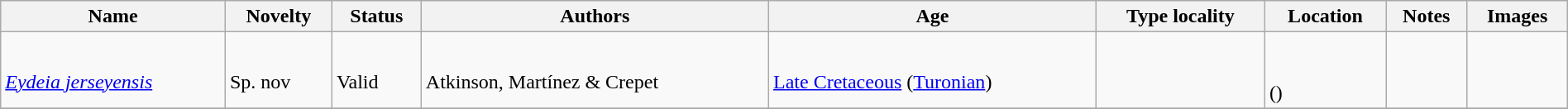<table class="wikitable sortable" align="center" width="100%">
<tr>
<th>Name</th>
<th>Novelty</th>
<th>Status</th>
<th>Authors</th>
<th>Age</th>
<th>Type locality</th>
<th>Location</th>
<th>Notes</th>
<th>Images</th>
</tr>
<tr>
<td><br><em><a href='#'>Eydeia jerseyensis</a></em></td>
<td><br>Sp. nov</td>
<td><br>Valid</td>
<td><br>Atkinson, Martínez & Crepet</td>
<td><br><a href='#'>Late Cretaceous</a> (<a href='#'>Turonian</a>)</td>
<td></td>
<td><br><br>()</td>
<td></td>
<td></td>
</tr>
<tr>
</tr>
</table>
